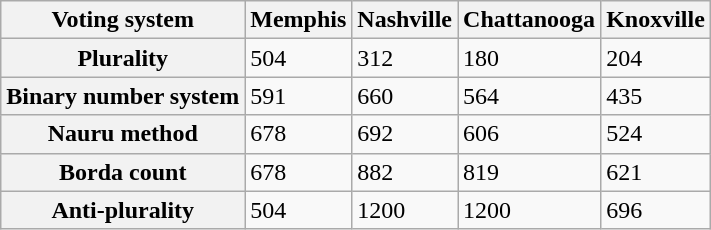<table class="wikitable">
<tr>
<th>Voting system</th>
<th>Memphis</th>
<th>Nashville</th>
<th>Chattanooga</th>
<th>Knoxville</th>
</tr>
<tr>
<th>Plurality</th>
<td>504</td>
<td>312</td>
<td>180</td>
<td>204</td>
</tr>
<tr>
<th>Binary number system</th>
<td>591</td>
<td>660</td>
<td>564</td>
<td>435</td>
</tr>
<tr>
<th>Nauru method</th>
<td>678</td>
<td>692</td>
<td>606</td>
<td>524</td>
</tr>
<tr>
<th>Borda count</th>
<td>678</td>
<td>882</td>
<td>819</td>
<td>621</td>
</tr>
<tr>
<th>Anti-plurality</th>
<td>504</td>
<td>1200</td>
<td>1200</td>
<td>696</td>
</tr>
</table>
